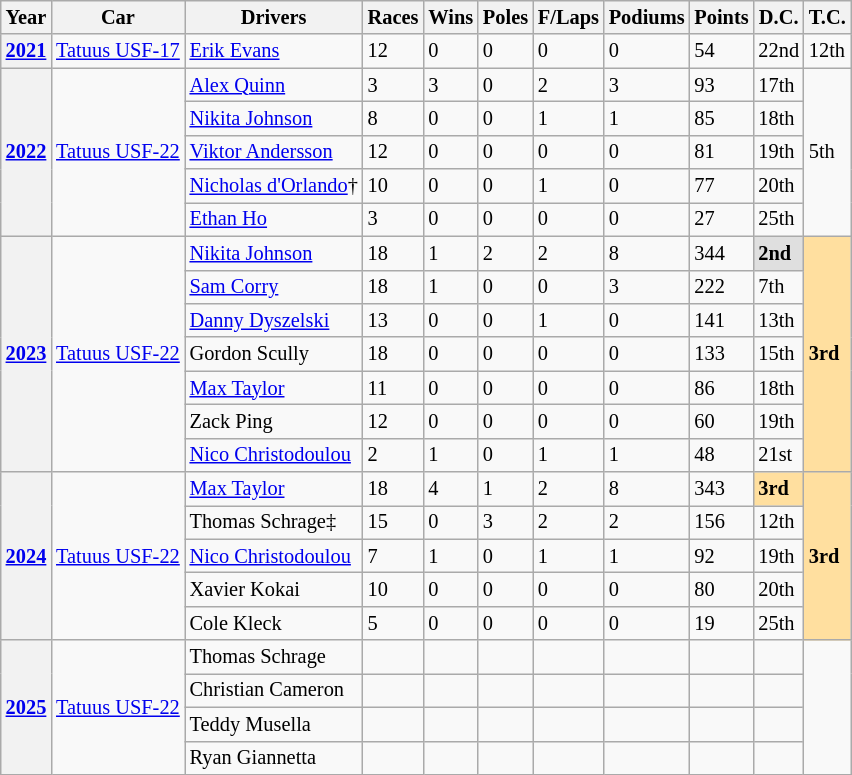<table class="wikitable" style="font-size:85%">
<tr>
<th>Year</th>
<th>Car</th>
<th>Drivers</th>
<th>Races</th>
<th>Wins</th>
<th>Poles</th>
<th>F/Laps</th>
<th>Podiums</th>
<th>Points</th>
<th>D.C.</th>
<th>T.C.</th>
</tr>
<tr>
<th><a href='#'>2021</a></th>
<td><a href='#'>Tatuus USF-17</a></td>
<td> <a href='#'>Erik Evans</a></td>
<td>12</td>
<td>0</td>
<td>0</td>
<td>0</td>
<td>0</td>
<td>54</td>
<td>22nd</td>
<td>12th</td>
</tr>
<tr>
<th rowspan="5"><a href='#'>2022</a></th>
<td rowspan="5"><a href='#'>Tatuus USF-22</a></td>
<td> <a href='#'>Alex Quinn</a></td>
<td>3</td>
<td>3</td>
<td>0</td>
<td>2</td>
<td>3</td>
<td>93</td>
<td>17th</td>
<td rowspan="5">5th</td>
</tr>
<tr>
<td> <a href='#'>Nikita Johnson</a></td>
<td>8</td>
<td>0</td>
<td>0</td>
<td>1</td>
<td>1</td>
<td>85</td>
<td>18th</td>
</tr>
<tr>
<td> <a href='#'>Viktor Andersson</a></td>
<td>12</td>
<td>0</td>
<td>0</td>
<td>0</td>
<td>0</td>
<td>81</td>
<td>19th</td>
</tr>
<tr>
<td> <a href='#'>Nicholas d'Orlando</a>†</td>
<td>10</td>
<td>0</td>
<td>0</td>
<td>1</td>
<td>0</td>
<td>77</td>
<td>20th</td>
</tr>
<tr>
<td> <a href='#'>Ethan Ho</a></td>
<td>3</td>
<td>0</td>
<td>0</td>
<td>0</td>
<td>0</td>
<td>27</td>
<td>25th</td>
</tr>
<tr>
<th rowspan="7"><a href='#'>2023</a></th>
<td rowspan="7"><a href='#'>Tatuus USF-22</a></td>
<td> <a href='#'>Nikita Johnson</a></td>
<td>18</td>
<td>1</td>
<td>2</td>
<td>2</td>
<td>8</td>
<td>344</td>
<td style="background:#DFDFDF;"><strong>2nd</strong></td>
<td rowspan="7" style="background:#FFDF9F;"><strong>3rd</strong></td>
</tr>
<tr>
<td> <a href='#'>Sam Corry</a></td>
<td>18</td>
<td>1</td>
<td>0</td>
<td>0</td>
<td>3</td>
<td>222</td>
<td>7th</td>
</tr>
<tr>
<td> <a href='#'>Danny Dyszelski</a></td>
<td>13</td>
<td>0</td>
<td>0</td>
<td>1</td>
<td>0</td>
<td>141</td>
<td>13th</td>
</tr>
<tr>
<td> Gordon Scully</td>
<td>18</td>
<td>0</td>
<td>0</td>
<td>0</td>
<td>0</td>
<td>133</td>
<td>15th</td>
</tr>
<tr>
<td> <a href='#'>Max Taylor</a></td>
<td>11</td>
<td>0</td>
<td>0</td>
<td>0</td>
<td>0</td>
<td>86</td>
<td>18th</td>
</tr>
<tr>
<td> Zack Ping</td>
<td>12</td>
<td>0</td>
<td>0</td>
<td>0</td>
<td>0</td>
<td>60</td>
<td>19th</td>
</tr>
<tr>
<td> <a href='#'>Nico Christodoulou</a></td>
<td>2</td>
<td>1</td>
<td>0</td>
<td>1</td>
<td>1</td>
<td>48</td>
<td>21st</td>
</tr>
<tr>
<th rowspan="5"><a href='#'>2024</a></th>
<td rowspan="5"><a href='#'>Tatuus USF-22</a></td>
<td> <a href='#'>Max Taylor</a></td>
<td>18</td>
<td>4</td>
<td>1</td>
<td>2</td>
<td>8</td>
<td>343</td>
<td style="background:#FFDF9F;"><strong>3rd</strong></td>
<td rowspan="5" style="background:#FFDF9F;"><strong>3rd</strong></td>
</tr>
<tr>
<td> Thomas Schrage‡</td>
<td>15</td>
<td>0</td>
<td>3</td>
<td>2</td>
<td>2</td>
<td>156</td>
<td>12th</td>
</tr>
<tr>
<td> <a href='#'>Nico Christodoulou</a></td>
<td>7</td>
<td>1</td>
<td>0</td>
<td>1</td>
<td>1</td>
<td>92</td>
<td>19th</td>
</tr>
<tr>
<td> Xavier Kokai</td>
<td>10</td>
<td>0</td>
<td>0</td>
<td>0</td>
<td>0</td>
<td>80</td>
<td>20th</td>
</tr>
<tr>
<td> Cole Kleck</td>
<td>5</td>
<td>0</td>
<td>0</td>
<td>0</td>
<td>0</td>
<td>19</td>
<td>25th</td>
</tr>
<tr>
<th rowspan="4"><a href='#'>2025</a></th>
<td rowspan="4"><a href='#'>Tatuus USF-22</a></td>
<td> Thomas Schrage</td>
<td></td>
<td></td>
<td></td>
<td></td>
<td></td>
<td></td>
<td></td>
<td rowspan="4"></td>
</tr>
<tr>
<td> Christian Cameron</td>
<td></td>
<td></td>
<td></td>
<td></td>
<td></td>
<td></td>
<td></td>
</tr>
<tr>
<td> Teddy Musella</td>
<td></td>
<td></td>
<td></td>
<td></td>
<td></td>
<td></td>
<td></td>
</tr>
<tr>
<td> Ryan Giannetta</td>
<td></td>
<td></td>
<td></td>
<td></td>
<td></td>
<td></td>
<td></td>
</tr>
</table>
